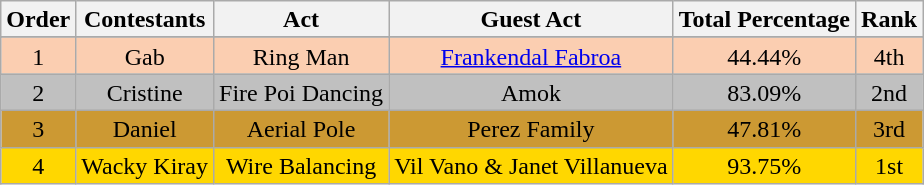<table class="wikitable" style="text-align:center; line-height:17px; width:auto;">
<tr>
<th>Order</th>
<th>Contestants</th>
<th>Act</th>
<th>Guest Act</th>
<th>Total Percentage</th>
<th>Rank</th>
</tr>
<tr>
</tr>
<tr>
<td style="background: #FBCEB1">1</td>
<td style="background: #FBCEB1">Gab</td>
<td style="background: #FBCEB1">Ring Man</td>
<td style="background: #FBCEB1"><a href='#'>Frankendal Fabroa</a></td>
<td style="background: #FBCEB1">44.44%</td>
<td style="background: #FBCEB1">4th</td>
</tr>
<tr>
<td style="background: silver">2</td>
<td style="background: silver">Cristine</td>
<td style="background: silver">Fire Poi Dancing</td>
<td style="background: silver">Amok</td>
<td style="background: silver">83.09%</td>
<td style="background: silver">2nd</td>
</tr>
<tr>
<td style="background: #CC9933">3</td>
<td style="background: #CC9933">Daniel</td>
<td style="background: #CC9933">Aerial Pole</td>
<td style="background: #CC9933">Perez Family</td>
<td style="background: #CC9933">47.81%</td>
<td style="background: #CC9933">3rd</td>
</tr>
<tr>
<td style="background: gold">4</td>
<td style="background: gold">Wacky Kiray</td>
<td style="background: gold">Wire Balancing</td>
<td style="background: gold">Vil Vano & Janet Villanueva</td>
<td style="background: gold">93.75%</td>
<td style="background: gold">1st</td>
</tr>
</table>
